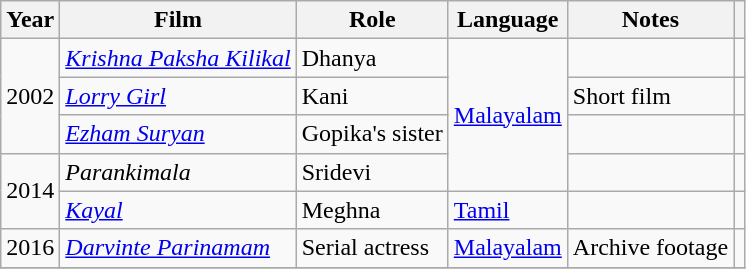<table class="wikitable sortable">
<tr>
<th>Year</th>
<th>Film</th>
<th>Role</th>
<th>Language</th>
<th>Notes</th>
<th></th>
</tr>
<tr>
<td rowspan="3">2002</td>
<td><em><a href='#'>Krishna Paksha Kilikal</a></em></td>
<td>Dhanya</td>
<td rowspan="4"><a href='#'>Malayalam</a></td>
<td></td>
<td></td>
</tr>
<tr>
<td><em><a href='#'>Lorry Girl</a></em></td>
<td>Kani</td>
<td>Short film</td>
<td></td>
</tr>
<tr>
<td><em><a href='#'>Ezham Suryan</a></em></td>
<td>Gopika's sister</td>
<td></td>
<td></td>
</tr>
<tr>
<td rowspan="2">2014</td>
<td><em>Parankimala</em></td>
<td>Sridevi</td>
<td></td>
<td></td>
</tr>
<tr>
<td><em><a href='#'>Kayal</a></em></td>
<td>Meghna</td>
<td><a href='#'>Tamil</a></td>
<td></td>
<td></td>
</tr>
<tr>
<td>2016</td>
<td><em><a href='#'>Darvinte Parinamam</a></em></td>
<td>Serial actress</td>
<td><a href='#'>Malayalam</a></td>
<td>Archive footage</td>
<td></td>
</tr>
<tr>
</tr>
</table>
